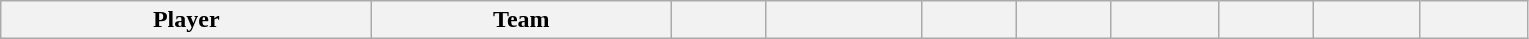<table class="wikitable sortable" style="text-align: center">
<tr>
<th style="width: 15em;">Player</th>
<th style="width: 12em;">Team</th>
<th style="width: 3.5em;"></th>
<th style="width: 6em;"></th>
<th style="width: 3.5em;"></th>
<th style="width: 3.5em;"></th>
<th style="width: 4em;"></th>
<th style="width: 3.5em;"></th>
<th style="width: 4em;"></th>
<th style="width: 4em;"></th>
</tr>
</table>
